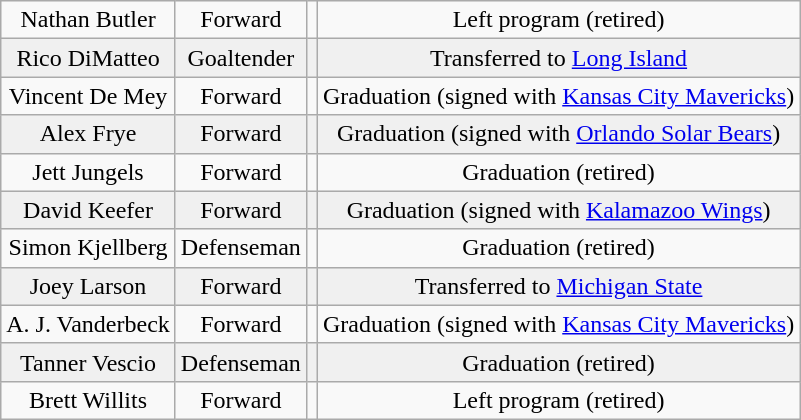<table class="wikitable">
<tr align="center" bgcolor="">
<td>Nathan Butler</td>
<td>Forward</td>
<td></td>
<td>Left program (retired)</td>
</tr>
<tr align="center" bgcolor="f0f0f0">
<td>Rico DiMatteo</td>
<td>Goaltender</td>
<td></td>
<td>Transferred to <a href='#'>Long Island</a></td>
</tr>
<tr align="center" bgcolor="">
<td>Vincent De Mey</td>
<td>Forward</td>
<td></td>
<td>Graduation (signed with <a href='#'>Kansas City Mavericks</a>)</td>
</tr>
<tr align="center" bgcolor="f0f0f0">
<td>Alex Frye</td>
<td>Forward</td>
<td></td>
<td>Graduation (signed with <a href='#'>Orlando Solar Bears</a>)</td>
</tr>
<tr align="center" bgcolor="">
<td>Jett Jungels</td>
<td>Forward</td>
<td></td>
<td>Graduation (retired)</td>
</tr>
<tr align="center" bgcolor="f0f0f0">
<td>David Keefer</td>
<td>Forward</td>
<td></td>
<td>Graduation (signed with <a href='#'>Kalamazoo Wings</a>)</td>
</tr>
<tr align="center" bgcolor="">
<td>Simon Kjellberg</td>
<td>Defenseman</td>
<td></td>
<td>Graduation (retired)</td>
</tr>
<tr align="center" bgcolor="f0f0f0">
<td>Joey Larson</td>
<td>Forward</td>
<td></td>
<td>Transferred to <a href='#'>Michigan State</a></td>
</tr>
<tr align="center" bgcolor="">
<td>A. J. Vanderbeck</td>
<td>Forward</td>
<td></td>
<td>Graduation (signed with <a href='#'>Kansas City Mavericks</a>)</td>
</tr>
<tr align="center" bgcolor="f0f0f0">
<td>Tanner Vescio</td>
<td>Defenseman</td>
<td></td>
<td>Graduation (retired)</td>
</tr>
<tr align="center" bgcolor="">
<td>Brett Willits</td>
<td>Forward</td>
<td></td>
<td>Left program (retired)</td>
</tr>
</table>
